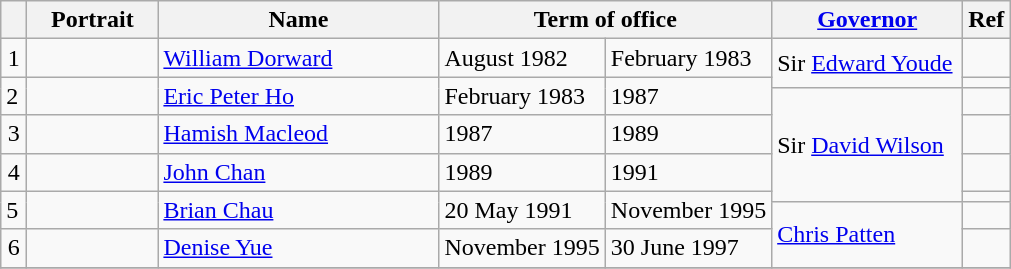<table class="wikitable"  style="text-align:left">
<tr>
<th width=10px></th>
<th width=80px>Portrait</th>
<th width=180px>Name</th>
<th width=180px colspan=2>Term of office</th>
<th width=120px><a href='#'>Governor</a></th>
<th>Ref</th>
</tr>
<tr>
<td align=center>1</td>
<td></td>
<td><a href='#'>William Dorward</a><br></td>
<td>August 1982</td>
<td>February 1983</td>
<td rowspan="2">Sir <a href='#'>Edward Youde</a><br></td>
<td></td>
</tr>
<tr>
<td rowspan="2">2</td>
<td rowspan="2"></td>
<td rowspan="2"><a href='#'>Eric Peter Ho</a><br></td>
<td rowspan="2">February 1983</td>
<td rowspan="2">1987</td>
<td></td>
</tr>
<tr>
<td rowspan="4">Sir <a href='#'>David Wilson</a><br></td>
<td></td>
</tr>
<tr>
<td align=center>3</td>
<td></td>
<td><a href='#'>Hamish Macleod</a><br></td>
<td>1987</td>
<td>1989</td>
<td></td>
</tr>
<tr>
<td align=center>4</td>
<td></td>
<td><a href='#'>John Chan</a><br></td>
<td>1989</td>
<td>1991</td>
<td></td>
</tr>
<tr>
<td rowspan="2">5</td>
<td rowspan="2"></td>
<td rowspan="2"><a href='#'>Brian Chau</a><br></td>
<td rowspan="2">20 May 1991</td>
<td rowspan="2">November 1995</td>
<td></td>
</tr>
<tr>
<td rowspan="2"><a href='#'>Chris Patten</a><br></td>
<td></td>
</tr>
<tr>
<td align=center>6</td>
<td></td>
<td><a href='#'>Denise Yue</a><br></td>
<td>November 1995</td>
<td>30 June 1997</td>
<td></td>
</tr>
<tr>
</tr>
</table>
